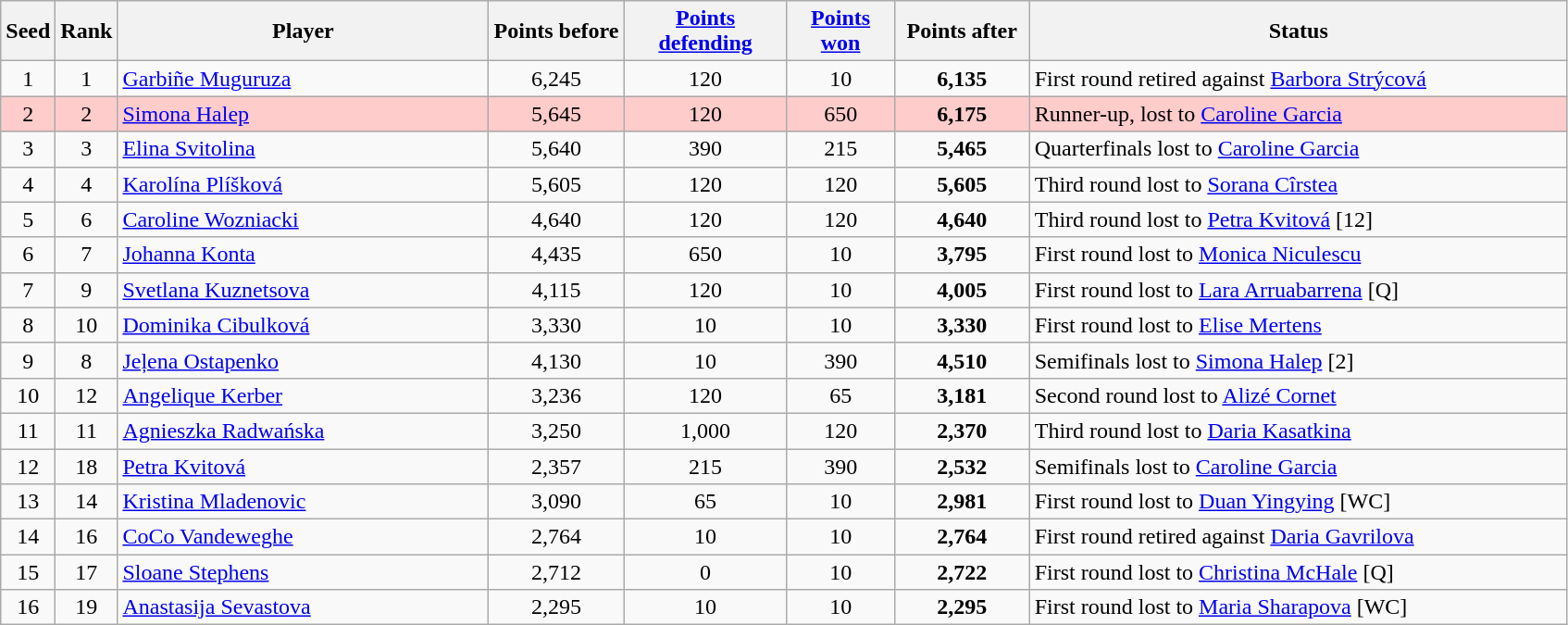<table class="wikitable sortable">
<tr>
<th style="width:30px;">Seed</th>
<th style="width:30px;">Rank</th>
<th style="width:260px;">Player</th>
<th style="width:90px;">Points before</th>
<th style="width:110px;"><a href='#'>Points defending</a></th>
<th style="width:70px;"><a href='#'>Points won</a></th>
<th style="width:90px;">Points after</th>
<th style="width:380px;">Status</th>
</tr>
<tr>
<td style="text-align:center;">1</td>
<td style="text-align:center;">1</td>
<td> <a href='#'>Garbiñe Muguruza</a></td>
<td style="text-align:center;">6,245</td>
<td style="text-align:center;">120</td>
<td style="text-align:center;">10</td>
<td style="text-align:center;"><strong>6,135</strong></td>
<td>First round retired against  <a href='#'>Barbora Strýcová</a></td>
</tr>
<tr style="background:#fcc;">
<td style="text-align:center;">2</td>
<td style="text-align:center;">2</td>
<td> <a href='#'>Simona Halep</a></td>
<td style="text-align:center;">5,645</td>
<td style="text-align:center;">120</td>
<td style="text-align:center;">650</td>
<td style="text-align:center;"><strong>6,175</strong></td>
<td>Runner-up, lost to  <a href='#'>Caroline Garcia</a></td>
</tr>
<tr>
<td style="text-align:center;">3</td>
<td style="text-align:center;">3</td>
<td> <a href='#'>Elina Svitolina</a></td>
<td style="text-align:center;">5,640</td>
<td style="text-align:center;">390</td>
<td style="text-align:center;">215</td>
<td style="text-align:center;"><strong>5,465</strong></td>
<td>Quarterfinals lost to  <a href='#'>Caroline Garcia</a></td>
</tr>
<tr>
<td style="text-align:center;">4</td>
<td style="text-align:center;">4</td>
<td> <a href='#'>Karolína Plíšková</a></td>
<td style="text-align:center;">5,605</td>
<td style="text-align:center;">120</td>
<td style="text-align:center;">120</td>
<td style="text-align:center;"><strong>5,605</strong></td>
<td>Third round lost to  <a href='#'>Sorana Cîrstea</a></td>
</tr>
<tr>
<td style="text-align:center;">5</td>
<td style="text-align:center;">6</td>
<td> <a href='#'>Caroline Wozniacki</a></td>
<td style="text-align:center;">4,640</td>
<td style="text-align:center;">120</td>
<td style="text-align:center;">120</td>
<td style="text-align:center;"><strong>4,640</strong></td>
<td>Third round lost to  <a href='#'>Petra Kvitová</a> [12]</td>
</tr>
<tr>
<td style="text-align:center;">6</td>
<td style="text-align:center;">7</td>
<td> <a href='#'>Johanna Konta</a></td>
<td style="text-align:center;">4,435</td>
<td style="text-align:center;">650</td>
<td style="text-align:center;">10</td>
<td style="text-align:center;"><strong>3,795</strong></td>
<td>First round lost to  <a href='#'>Monica Niculescu</a></td>
</tr>
<tr>
<td style="text-align:center;">7</td>
<td style="text-align:center;">9</td>
<td> <a href='#'>Svetlana Kuznetsova</a></td>
<td style="text-align:center;">4,115</td>
<td style="text-align:center;">120</td>
<td style="text-align:center;">10</td>
<td style="text-align:center;"><strong>4,005</strong></td>
<td>First round lost to  <a href='#'>Lara Arruabarrena</a> [Q]</td>
</tr>
<tr>
<td style="text-align:center;">8</td>
<td style="text-align:center;">10</td>
<td> <a href='#'>Dominika Cibulková</a></td>
<td style="text-align:center;">3,330</td>
<td style="text-align:center;">10</td>
<td style="text-align:center;">10</td>
<td style="text-align:center;"><strong>3,330</strong></td>
<td>First round lost to  <a href='#'>Elise Mertens</a></td>
</tr>
<tr>
<td style="text-align:center;">9</td>
<td style="text-align:center;">8</td>
<td> <a href='#'>Jeļena Ostapenko</a></td>
<td style="text-align:center;">4,130</td>
<td style="text-align:center;">10</td>
<td style="text-align:center;">390</td>
<td style="text-align:center;"><strong>4,510</strong></td>
<td>Semifinals lost to  <a href='#'>Simona Halep</a> [2]</td>
</tr>
<tr>
<td style="text-align:center;">10</td>
<td style="text-align:center;">12</td>
<td> <a href='#'>Angelique Kerber</a></td>
<td style="text-align:center;">3,236</td>
<td style="text-align:center;">120</td>
<td style="text-align:center;">65</td>
<td style="text-align:center;"><strong>3,181</strong></td>
<td>Second round lost to  <a href='#'>Alizé Cornet</a></td>
</tr>
<tr>
<td style="text-align:center;">11</td>
<td style="text-align:center;">11</td>
<td> <a href='#'>Agnieszka Radwańska</a></td>
<td style="text-align:center;">3,250</td>
<td style="text-align:center;">1,000</td>
<td style="text-align:center;">120</td>
<td style="text-align:center;"><strong>2,370</strong></td>
<td>Third round lost to  <a href='#'>Daria Kasatkina</a></td>
</tr>
<tr>
<td style="text-align:center;">12</td>
<td style="text-align:center;">18</td>
<td> <a href='#'>Petra Kvitová</a></td>
<td style="text-align:center;">2,357</td>
<td style="text-align:center;">215</td>
<td style="text-align:center;">390</td>
<td style="text-align:center;"><strong>2,532</strong></td>
<td>Semifinals lost to  <a href='#'>Caroline Garcia</a></td>
</tr>
<tr>
<td style="text-align:center;">13</td>
<td style="text-align:center;">14</td>
<td> <a href='#'>Kristina Mladenovic</a></td>
<td style="text-align:center;">3,090</td>
<td style="text-align:center;">65</td>
<td style="text-align:center;">10</td>
<td style="text-align:center;"><strong>2,981</strong></td>
<td>First round lost to  <a href='#'>Duan Yingying</a> [WC]</td>
</tr>
<tr>
<td style="text-align:center;">14</td>
<td style="text-align:center;">16</td>
<td> <a href='#'>CoCo Vandeweghe</a></td>
<td style="text-align:center;">2,764</td>
<td style="text-align:center;">10</td>
<td style="text-align:center;">10</td>
<td style="text-align:center;"><strong>2,764</strong></td>
<td>First round retired against  <a href='#'>Daria Gavrilova</a></td>
</tr>
<tr>
<td style="text-align:center;">15</td>
<td style="text-align:center;">17</td>
<td> <a href='#'>Sloane Stephens</a></td>
<td style="text-align:center;">2,712</td>
<td style="text-align:center;">0</td>
<td style="text-align:center;">10</td>
<td style="text-align:center;"><strong>2,722</strong></td>
<td>First round lost to  <a href='#'>Christina McHale</a> [Q]</td>
</tr>
<tr>
<td style="text-align:center;">16</td>
<td style="text-align:center;">19</td>
<td> <a href='#'>Anastasija Sevastova</a></td>
<td style="text-align:center;">2,295</td>
<td style="text-align:center;">10</td>
<td style="text-align:center;">10</td>
<td style="text-align:center;"><strong>2,295</strong></td>
<td>First round lost to  <a href='#'>Maria Sharapova</a> [WC]</td>
</tr>
</table>
